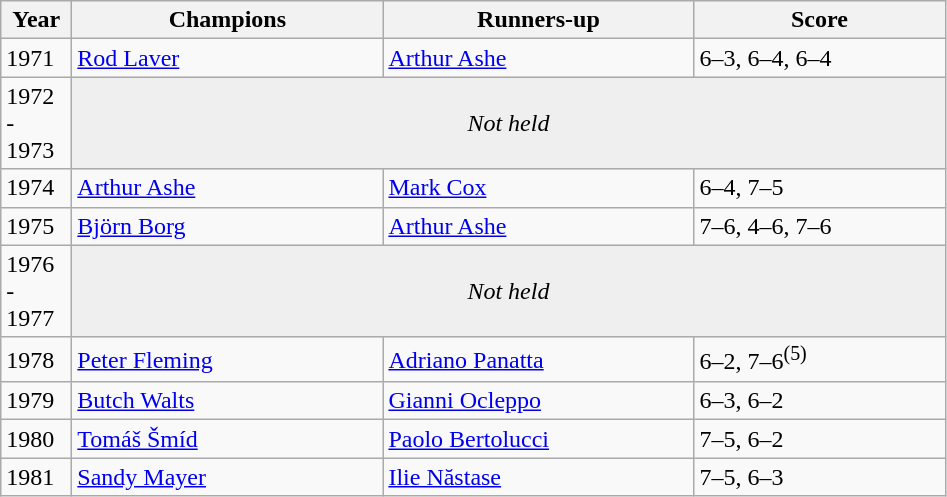<table class="wikitable">
<tr>
<th style="width:40px">Year</th>
<th style="width:200px">Champions</th>
<th style="width:200px">Runners-up</th>
<th style="width:160px">Score</th>
</tr>
<tr>
<td>1971</td>
<td> <a href='#'>Rod Laver</a></td>
<td> <a href='#'>Arthur Ashe</a></td>
<td>6–3, 6–4, 6–4</td>
</tr>
<tr>
<td>1972<br><div>-</div>1973</td>
<td colspan=3 align=center style="background:#efefef"><em>Not held</em></td>
</tr>
<tr>
<td>1974</td>
<td> <a href='#'>Arthur Ashe</a></td>
<td> <a href='#'>Mark Cox</a></td>
<td>6–4, 7–5</td>
</tr>
<tr>
<td>1975</td>
<td> <a href='#'>Björn Borg</a></td>
<td> <a href='#'>Arthur Ashe</a></td>
<td>7–6, 4–6, 7–6</td>
</tr>
<tr>
<td>1976<br><div>-</div>1977</td>
<td colspan=3 align=center style="background:#efefef"><em>Not held</em></td>
</tr>
<tr>
<td>1978</td>
<td> <a href='#'>Peter Fleming</a></td>
<td> <a href='#'>Adriano Panatta</a></td>
<td>6–2, 7–6<sup>(5)</sup></td>
</tr>
<tr>
<td>1979</td>
<td> <a href='#'>Butch Walts</a></td>
<td> <a href='#'>Gianni Ocleppo</a></td>
<td>6–3, 6–2</td>
</tr>
<tr>
<td>1980</td>
<td> <a href='#'>Tomáš Šmíd</a></td>
<td> <a href='#'>Paolo Bertolucci</a></td>
<td>7–5, 6–2</td>
</tr>
<tr>
<td>1981</td>
<td> <a href='#'>Sandy Mayer</a></td>
<td> <a href='#'>Ilie Năstase</a></td>
<td>7–5, 6–3</td>
</tr>
</table>
